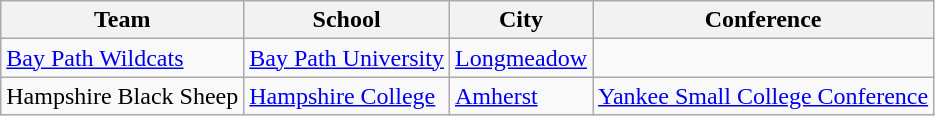<table class="sortable wikitable">
<tr>
<th>Team</th>
<th>School</th>
<th>City</th>
<th>Conference</th>
</tr>
<tr>
<td><a href='#'>Bay Path Wildcats</a></td>
<td><a href='#'>Bay Path University</a></td>
<td><a href='#'>Longmeadow</a></td>
<td></td>
</tr>
<tr>
<td>Hampshire Black Sheep</td>
<td><a href='#'>Hampshire College</a></td>
<td><a href='#'>Amherst</a></td>
<td><a href='#'>Yankee Small College Conference</a></td>
</tr>
</table>
